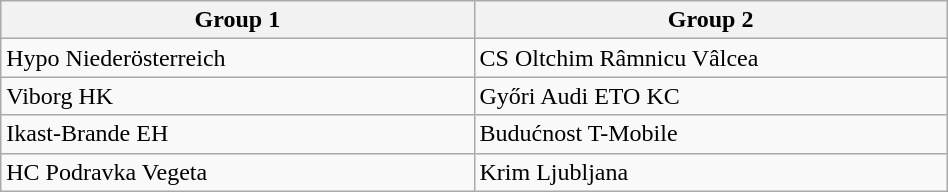<table class="wikitable" width=50%>
<tr>
<th width=50%>Group 1</th>
<th width=50%>Group 2</th>
</tr>
<tr>
<td>Hypo Niederösterreich</td>
<td>CS Oltchim Râmnicu Vâlcea</td>
</tr>
<tr>
<td>Viborg HK</td>
<td>Győri Audi ETO KC</td>
</tr>
<tr>
<td>Ikast-Brande EH</td>
<td>Budućnost T-Mobile</td>
</tr>
<tr>
<td>HC Podravka Vegeta</td>
<td>Krim Ljubljana</td>
</tr>
</table>
